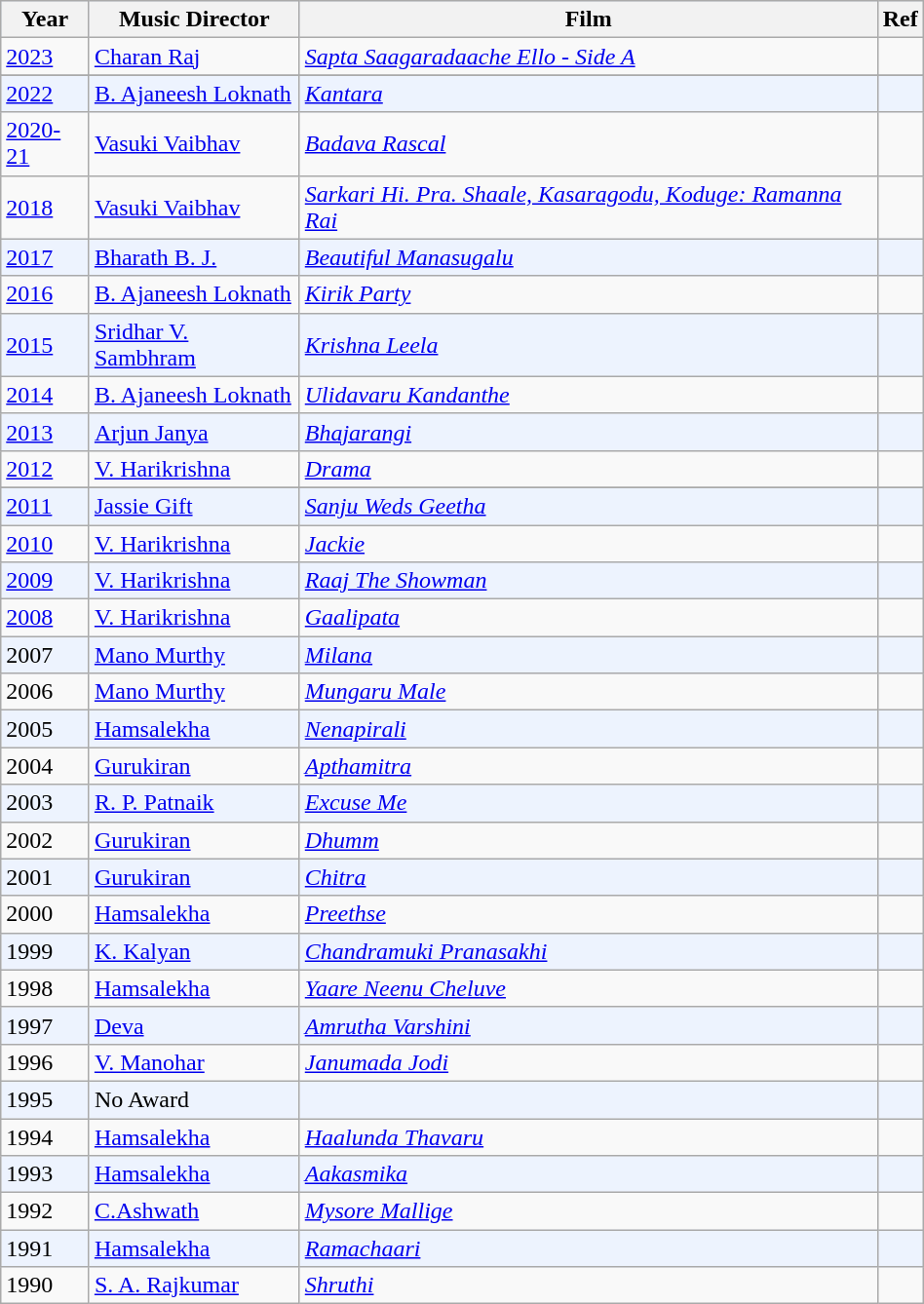<table class="wikitable sortable" style="width:50%;">
<tr bgcolor="#d1e4fd">
<th>Year</th>
<th>Music Director</th>
<th>Film</th>
<th>Ref</th>
</tr>
<tr>
<td><a href='#'>2023</a></td>
<td><a href='#'>Charan Raj</a></td>
<td><em><a href='#'>Sapta Saagaradaache Ello - Side A</a></em></td>
<td></td>
</tr>
<tr>
</tr>
<tr bgcolor=#edf3fe>
<td><a href='#'>2022</a></td>
<td><a href='#'>B. Ajaneesh Loknath</a></td>
<td><em><a href='#'>Kantara</a></em></td>
<td></td>
</tr>
<tr>
<td><a href='#'>2020-21</a></td>
<td><a href='#'>Vasuki Vaibhav</a></td>
<td><em><a href='#'>Badava Rascal</a></em></td>
<td></td>
</tr>
<tr>
<td><a href='#'>2018</a></td>
<td><a href='#'>Vasuki Vaibhav</a></td>
<td><em><a href='#'>Sarkari Hi. Pra. Shaale, Kasaragodu, Koduge: Ramanna Rai</a></em></td>
<td></td>
</tr>
<tr bgcolor=#edf3fe>
<td><a href='#'>2017</a></td>
<td><a href='#'>Bharath B. J.</a></td>
<td><em><a href='#'>Beautiful Manasugalu</a></em></td>
<td></td>
</tr>
<tr>
<td><a href='#'>2016</a></td>
<td><a href='#'>B. Ajaneesh Loknath</a></td>
<td><em><a href='#'>Kirik Party</a></em></td>
<td></td>
</tr>
<tr bgcolor=#edf3fe>
<td><a href='#'>2015</a></td>
<td><a href='#'>Sridhar V. Sambhram</a></td>
<td><em><a href='#'>Krishna Leela</a></em></td>
<td></td>
</tr>
<tr>
<td><a href='#'>2014</a></td>
<td><a href='#'>B. Ajaneesh Loknath</a></td>
<td><em><a href='#'>Ulidavaru Kandanthe</a></em></td>
<td></td>
</tr>
<tr bgcolor=#edf3fe>
<td><a href='#'>2013</a></td>
<td><a href='#'>Arjun Janya</a></td>
<td><em><a href='#'>Bhajarangi</a></em></td>
<td></td>
</tr>
<tr>
<td><a href='#'>2012</a></td>
<td><a href='#'>V. Harikrishna</a></td>
<td><em><a href='#'>Drama</a></em></td>
<td></td>
</tr>
<tr>
</tr>
<tr bgcolor=#edf3fe>
<td><a href='#'>2011</a></td>
<td><a href='#'>Jassie Gift</a></td>
<td><em><a href='#'>Sanju Weds Geetha</a></em></td>
<td></td>
</tr>
<tr>
<td><a href='#'>2010</a></td>
<td><a href='#'>V. Harikrishna</a></td>
<td><em><a href='#'>Jackie</a></em></td>
<td></td>
</tr>
<tr bgcolor=#edf3fe>
<td><a href='#'>2009</a></td>
<td><a href='#'>V. Harikrishna</a></td>
<td><em><a href='#'>Raaj The Showman</a></em></td>
<td></td>
</tr>
<tr>
<td><a href='#'>2008</a></td>
<td><a href='#'>V. Harikrishna</a></td>
<td><em><a href='#'>Gaalipata</a></em></td>
<td></td>
</tr>
<tr bgcolor=#edf3fe>
<td>2007</td>
<td><a href='#'>Mano Murthy</a></td>
<td><em><a href='#'>Milana</a></em></td>
<td></td>
</tr>
<tr>
<td>2006</td>
<td><a href='#'>Mano Murthy</a></td>
<td><em><a href='#'>Mungaru Male</a></em></td>
<td></td>
</tr>
<tr bgcolor=#edf3fe>
<td>2005</td>
<td><a href='#'>Hamsalekha</a></td>
<td><em><a href='#'>Nenapirali</a></em></td>
<td></td>
</tr>
<tr>
<td>2004</td>
<td><a href='#'>Gurukiran</a></td>
<td><em><a href='#'>Apthamitra</a></em></td>
<td></td>
</tr>
<tr bgcolor=#edf3fe>
<td>2003</td>
<td><a href='#'>R. P. Patnaik</a></td>
<td><em><a href='#'>Excuse Me</a></em></td>
<td></td>
</tr>
<tr>
<td>2002</td>
<td><a href='#'>Gurukiran</a></td>
<td><em><a href='#'>Dhumm</a></em></td>
<td></td>
</tr>
<tr bgcolor=#edf3fe>
<td>2001</td>
<td><a href='#'>Gurukiran</a></td>
<td><em><a href='#'>Chitra</a></em></td>
<td></td>
</tr>
<tr>
<td>2000</td>
<td><a href='#'>Hamsalekha</a></td>
<td><em><a href='#'>Preethse</a></em></td>
<td></td>
</tr>
<tr bgcolor=#edf3fe>
<td>1999</td>
<td><a href='#'>K. Kalyan</a></td>
<td><em><a href='#'>Chandramuki Pranasakhi</a></em></td>
<td></td>
</tr>
<tr>
<td>1998</td>
<td><a href='#'>Hamsalekha</a></td>
<td><em><a href='#'>Yaare Neenu Cheluve</a></em></td>
<td></td>
</tr>
<tr bgcolor=#edf3fe>
<td>1997</td>
<td><a href='#'>Deva</a></td>
<td><em><a href='#'>Amrutha Varshini</a></em></td>
<td></td>
</tr>
<tr>
<td>1996</td>
<td><a href='#'>V. Manohar</a></td>
<td><em><a href='#'>Janumada Jodi</a></em></td>
<td></td>
</tr>
<tr bgcolor=#edf3fe>
<td>1995</td>
<td>No Award</td>
<td></td>
<td></td>
</tr>
<tr>
<td>1994</td>
<td><a href='#'>Hamsalekha</a></td>
<td><em><a href='#'>Haalunda Thavaru</a></em></td>
<td></td>
</tr>
<tr bgcolor=#edf3fe>
<td>1993</td>
<td><a href='#'>Hamsalekha</a></td>
<td><em><a href='#'>Aakasmika</a></em></td>
<td></td>
</tr>
<tr>
<td>1992</td>
<td><a href='#'>C.Ashwath</a></td>
<td><em><a href='#'>Mysore Mallige</a></em></td>
<td></td>
</tr>
<tr bgcolor=#edf3fe>
<td>1991</td>
<td><a href='#'>Hamsalekha</a></td>
<td><em><a href='#'>Ramachaari</a></em></td>
<td></td>
</tr>
<tr>
<td>1990</td>
<td><a href='#'>S. A. Rajkumar</a></td>
<td><em><a href='#'>Shruthi</a></em></td>
<td></td>
</tr>
</table>
